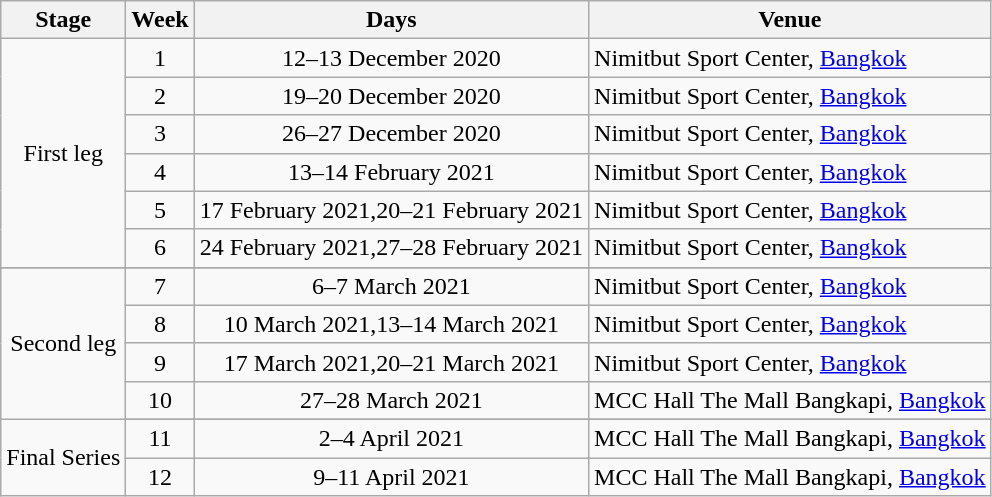<table class="wikitable" style="text-align:center">
<tr>
<th>Stage</th>
<th>Week</th>
<th>Days</th>
<th>Venue</th>
</tr>
<tr>
<td rowspan=6>First leg</td>
<td>1</td>
<td>12–13 December 2020</td>
<td align=left>Nimitbut Sport Center, <a href='#'>Bangkok</a></td>
</tr>
<tr>
<td>2</td>
<td>19–20 December 2020</td>
<td align=left>Nimitbut Sport Center, <a href='#'>Bangkok</a></td>
</tr>
<tr>
<td>3</td>
<td>26–27 December 2020</td>
<td align=left>Nimitbut Sport Center, <a href='#'>Bangkok</a></td>
</tr>
<tr>
<td>4</td>
<td>13–14 February 2021</td>
<td align=left>Nimitbut Sport Center, <a href='#'>Bangkok</a></td>
</tr>
<tr>
<td>5</td>
<td>17 February 2021,20–21 February 2021</td>
<td align=left>Nimitbut Sport Center, <a href='#'>Bangkok</a></td>
</tr>
<tr>
<td>6</td>
<td>24 February 2021,27–28 February 2021</td>
<td align=left>Nimitbut Sport Center, <a href='#'>Bangkok</a></td>
</tr>
<tr>
</tr>
<tr>
<td rowspan=4>Second leg</td>
<td>7</td>
<td>6–7 March 2021</td>
<td align=left>Nimitbut Sport Center, <a href='#'>Bangkok</a></td>
</tr>
<tr>
<td>8</td>
<td>10 March 2021,13–14 March 2021</td>
<td align=left>Nimitbut Sport Center, <a href='#'>Bangkok</a></td>
</tr>
<tr>
<td>9</td>
<td>17 March 2021,20–21 March 2021</td>
<td align=left>Nimitbut Sport Center, <a href='#'>Bangkok</a></td>
</tr>
<tr>
<td>10</td>
<td>27–28 March 2021</td>
<td align=left>MCC Hall The Mall Bangkapi, <a href='#'>Bangkok</a></td>
</tr>
<tr>
<td rowspan=4>Final Series</td>
</tr>
<tr>
<td>11</td>
<td>2–4 April 2021</td>
<td align=left>MCC Hall The Mall Bangkapi, <a href='#'>Bangkok</a></td>
</tr>
<tr>
<td>12</td>
<td>9–11 April 2021</td>
<td align=left>MCC Hall The Mall Bangkapi, <a href='#'>Bangkok</a></td>
</tr>
</table>
